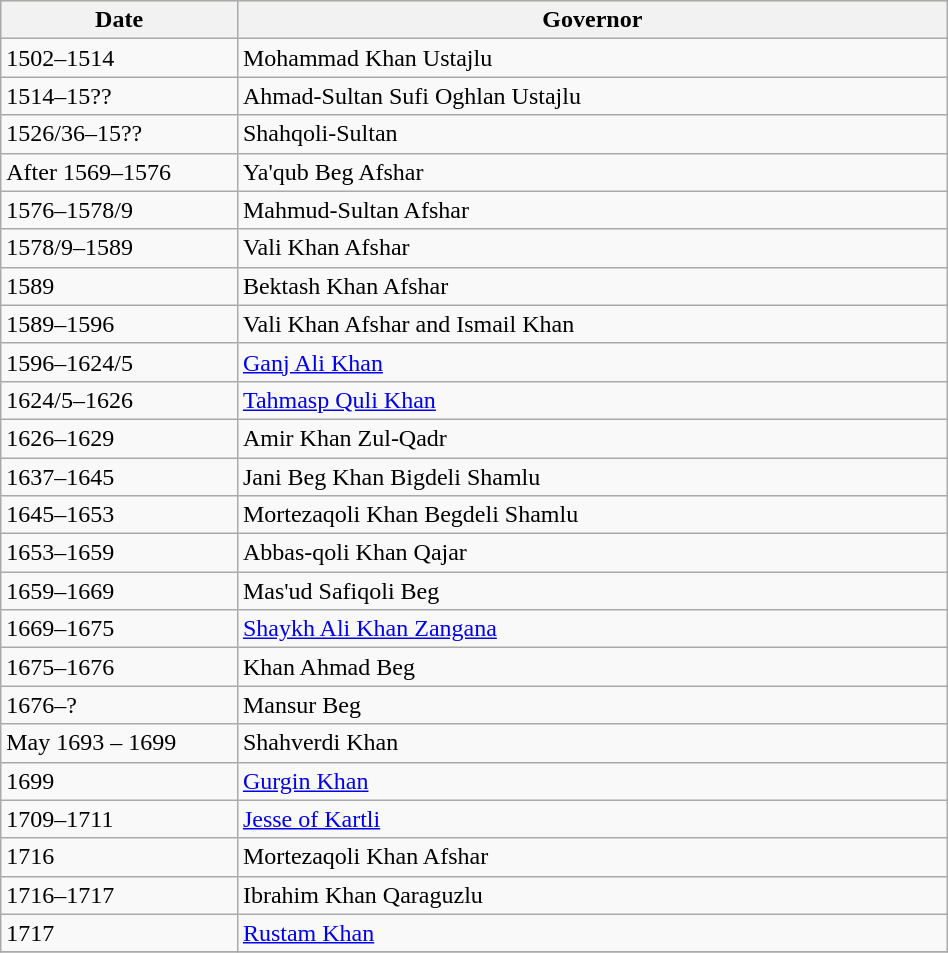<table class="wikitable"  width="50%">
<tr bgcolor="#FFDEAD">
<th width="25%">Date</th>
<th width="75%">Governor</th>
</tr>
<tr>
<td>1502–1514</td>
<td>Mohammad Khan Ustajlu</td>
</tr>
<tr>
<td>1514–15??</td>
<td>Ahmad-Sultan Sufi Oghlan Ustajlu</td>
</tr>
<tr>
<td>1526/36–15??</td>
<td>Shahqoli-Sultan</td>
</tr>
<tr>
<td>After 1569–1576</td>
<td>Ya'qub Beg Afshar</td>
</tr>
<tr>
<td>1576–1578/9</td>
<td>Mahmud-Sultan Afshar</td>
</tr>
<tr>
<td>1578/9–1589</td>
<td>Vali Khan Afshar</td>
</tr>
<tr>
<td>1589</td>
<td>Bektash Khan Afshar</td>
</tr>
<tr>
<td>1589–1596</td>
<td>Vali Khan Afshar and Ismail Khan</td>
</tr>
<tr>
<td>1596–1624/5</td>
<td><a href='#'>Ganj Ali Khan</a></td>
</tr>
<tr>
<td>1624/5–1626</td>
<td><a href='#'>Tahmasp Quli Khan</a></td>
</tr>
<tr>
<td>1626–1629</td>
<td>Amir Khan Zul-Qadr</td>
</tr>
<tr>
<td>1637–1645</td>
<td>Jani Beg Khan Bigdeli Shamlu</td>
</tr>
<tr>
<td>1645–1653</td>
<td>Mortezaqoli Khan Begdeli Shamlu</td>
</tr>
<tr>
<td>1653–1659</td>
<td>Abbas-qoli Khan Qajar</td>
</tr>
<tr>
<td>1659–1669</td>
<td>Mas'ud Safiqoli Beg</td>
</tr>
<tr>
<td>1669–1675</td>
<td><a href='#'>Shaykh Ali Khan Zangana</a></td>
</tr>
<tr>
<td>1675–1676</td>
<td>Khan Ahmad Beg</td>
</tr>
<tr>
<td>1676–?</td>
<td>Mansur Beg</td>
</tr>
<tr>
<td>May 1693 – 1699</td>
<td>Shahverdi Khan</td>
</tr>
<tr>
<td>1699</td>
<td><a href='#'>Gurgin Khan</a></td>
</tr>
<tr>
<td>1709–1711</td>
<td><a href='#'>Jesse of Kartli</a></td>
</tr>
<tr>
<td>1716</td>
<td>Mortezaqoli Khan Afshar</td>
</tr>
<tr>
<td>1716–1717</td>
<td>Ibrahim Khan Qaraguzlu</td>
</tr>
<tr>
<td>1717</td>
<td><a href='#'>Rustam Khan</a></td>
</tr>
<tr>
</tr>
</table>
